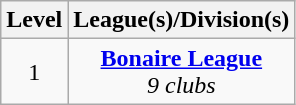<table class="wikitable" style="text-align: center;">
<tr>
<th>Level</th>
<th colspan="12">League(s)/Division(s)</th>
</tr>
<tr>
<td>1</td>
<td colspan="12"><strong><a href='#'>Bonaire League</a></strong><br><em>9 clubs</em></td>
</tr>
</table>
